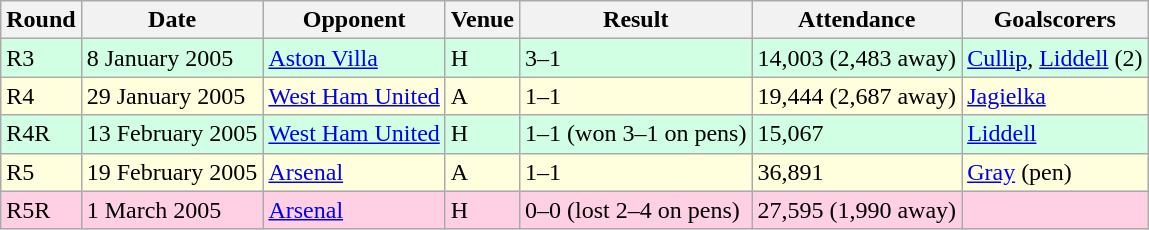<table class="wikitable">
<tr>
<th>Round</th>
<th>Date</th>
<th>Opponent</th>
<th>Venue</th>
<th>Result</th>
<th>Attendance</th>
<th>Goalscorers</th>
</tr>
<tr style="background-color: #d0ffe3;">
<td>R3</td>
<td>8 January 2005</td>
<td><a href='#'>Aston Villa</a></td>
<td>H</td>
<td>3–1</td>
<td>14,003 (2,483 away)</td>
<td><a href='#'>Cullip</a>, <a href='#'>Liddell</a> (2)</td>
</tr>
<tr style="background-color: #ffffdd;">
<td>R4</td>
<td>29 January 2005</td>
<td><a href='#'>West Ham United</a></td>
<td>A</td>
<td>1–1</td>
<td>19,444 (2,687 away)</td>
<td><a href='#'>Jagielka</a></td>
</tr>
<tr style="background-color: #d0ffe3;">
<td>R4R</td>
<td>13 February 2005</td>
<td><a href='#'>West Ham United</a></td>
<td>H</td>
<td>1–1 (won 3–1 on pens)</td>
<td>15,067</td>
<td><a href='#'>Liddell</a></td>
</tr>
<tr style="background-color: #ffffdd;">
<td>R5</td>
<td>19 February 2005</td>
<td><a href='#'>Arsenal</a></td>
<td>A</td>
<td>1–1</td>
<td>36,891</td>
<td><a href='#'>Gray</a> (pen)</td>
</tr>
<tr style="background-color: #ffd0e3;">
<td>R5R</td>
<td>1 March 2005</td>
<td><a href='#'>Arsenal</a></td>
<td>H</td>
<td>0–0 (lost 2–4 on pens)</td>
<td>27,595 (1,990 away)</td>
<td></td>
</tr>
</table>
